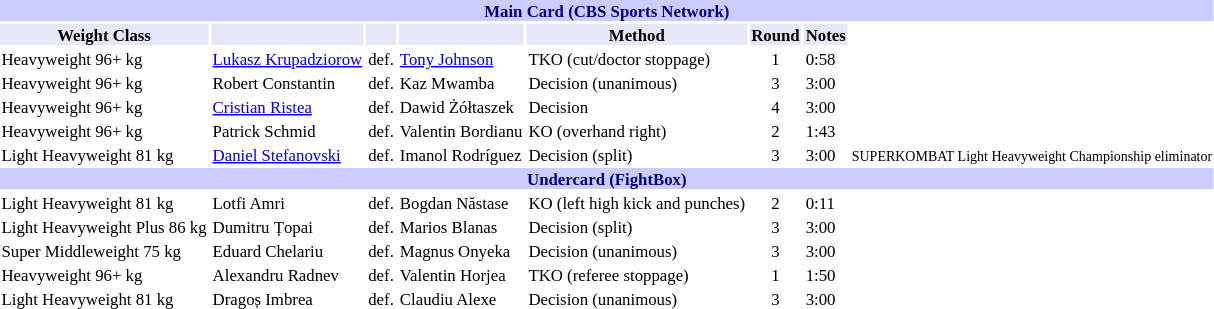<table class="toccolours" style="font-size: 70%;">
<tr>
<th colspan="8" style="background-color: #ccf; color: #000080; text-align: center;"><strong>Main Card (CBS Sports Network)</strong></th>
</tr>
<tr>
<th colspan="1" style="background-color: #E6E8FA; color: #000000; text-align: center;">Weight Class</th>
<th colspan="1" style="background-color: #E6E8FA; color: #000000; text-align: center;"></th>
<th colspan="1" style="background-color: #E6E8FA; color: #000000; text-align: center;"></th>
<th colspan="1" style="background-color: #E6E8FA; color: #000000; text-align: center;"></th>
<th colspan="1" style="background-color: #E6E8FA; color: #000000; text-align: center;">Method</th>
<th colspan="1" style="background-color: #E6E8FA; color: #000000; text-align: center;">Round</th>
<th colspan="1" style="background-color: #E6E8FA; color: #000000; text-align: center;">Notes</th>
</tr>
<tr>
<td>Heavyweight 96+ kg</td>
<td> <a href='#'>Lukasz Krupadziorow</a></td>
<td align=center>def.</td>
<td> <a href='#'>Tony Johnson</a></td>
<td>TKO (cut/doctor stoppage)</td>
<td align=center>1</td>
<td>0:58</td>
</tr>
<tr>
<td>Heavyweight 96+ kg</td>
<td> Robert Constantin</td>
<td align=center>def.</td>
<td> Kaz Mwamba</td>
<td>Decision (unanimous)</td>
<td align=center>3</td>
<td>3:00</td>
</tr>
<tr>
<td>Heavyweight 96+ kg</td>
<td> <a href='#'>Cristian Ristea</a></td>
<td align=center>def.</td>
<td> Dawid Żółtaszek</td>
<td>Decision</td>
<td align=center>4</td>
<td>3:00</td>
</tr>
<tr>
<td>Heavyweight 96+ kg</td>
<td> Patrick Schmid</td>
<td align=center>def.</td>
<td> Valentin Bordianu</td>
<td>KO (overhand right)</td>
<td align=center>2</td>
<td>1:43</td>
</tr>
<tr>
<td>Light Heavyweight 81 kg</td>
<td> <a href='#'>Daniel Stefanovski</a></td>
<td align=center>def.</td>
<td> Imanol Rodríguez</td>
<td>Decision (split)</td>
<td align=center>3</td>
<td>3:00</td>
<td><small>SUPERKOMBAT Light Heavyweight Championship eliminator</small></td>
</tr>
<tr>
<th colspan="8" style="background-color: #ccf; color: #000080; text-align: center;"><strong>Undercard (FightBox)</strong></th>
</tr>
<tr>
<td>Light Heavyweight 81 kg</td>
<td> Lotfi Amri</td>
<td align=center>def.</td>
<td> Bogdan Năstase</td>
<td>KO (left high kick and punches)</td>
<td align=center>2</td>
<td>0:11</td>
</tr>
<tr>
<td>Light Heavyweight Plus 86 kg</td>
<td> Dumitru Țopai</td>
<td align=center>def.</td>
<td> Marios Blanas</td>
<td>Decision (split)</td>
<td align=center>3</td>
<td>3:00</td>
</tr>
<tr>
<td>Super Middleweight 75 kg</td>
<td> Eduard Chelariu</td>
<td align=center>def.</td>
<td> Magnus Onyeka</td>
<td>Decision (unanimous)</td>
<td align=center>3</td>
<td>3:00</td>
</tr>
<tr>
<td>Heavyweight 96+ kg</td>
<td> Alexandru Radnev</td>
<td align=center>def.</td>
<td> Valentin Horjea</td>
<td>TKO (referee stoppage)</td>
<td align=center>1</td>
<td>1:50</td>
</tr>
<tr>
<td>Light Heavyweight 81 kg</td>
<td> Dragoș Imbrea</td>
<td align=center>def.</td>
<td> Claudiu Alexe</td>
<td>Decision (unanimous)</td>
<td align=center>3</td>
<td>3:00</td>
</tr>
<tr>
</tr>
</table>
